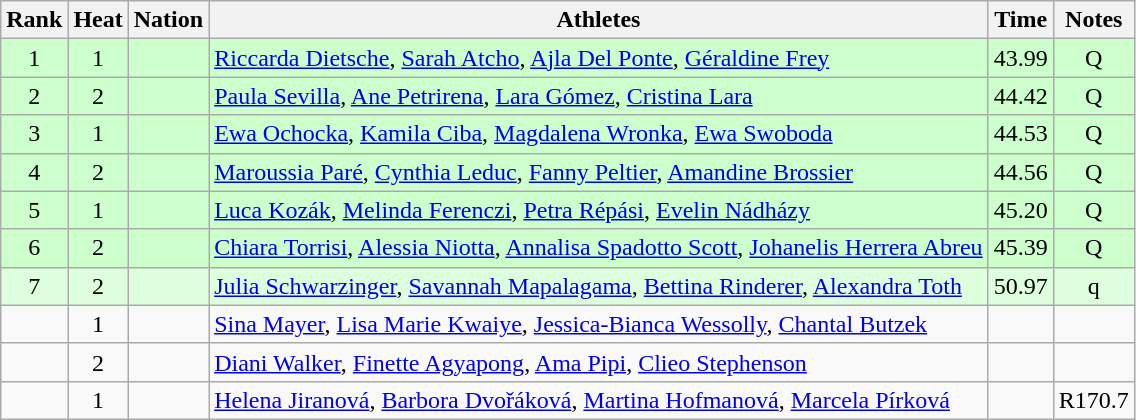<table class="wikitable sortable" style="text-align:center">
<tr>
<th>Rank</th>
<th>Heat</th>
<th>Nation</th>
<th>Athletes</th>
<th>Time</th>
<th>Notes</th>
</tr>
<tr bgcolor=ccffcc>
<td>1</td>
<td>1</td>
<td align=left></td>
<td align=left><a href='#'>Riccarda Dietsche</a>, <a href='#'>Sarah Atcho</a>, <a href='#'>Ajla Del Ponte</a>, <a href='#'>Géraldine Frey</a></td>
<td>43.99</td>
<td>Q</td>
</tr>
<tr bgcolor=ccffcc>
<td>2</td>
<td>2</td>
<td align=left></td>
<td align=left><a href='#'>Paula Sevilla</a>, <a href='#'>Ane Petrirena</a>, <a href='#'>Lara Gómez</a>, <a href='#'>Cristina Lara</a></td>
<td>44.42</td>
<td>Q</td>
</tr>
<tr bgcolor=ccffcc>
<td>3</td>
<td>1</td>
<td align=left></td>
<td align=left><a href='#'>Ewa Ochocka</a>, <a href='#'>Kamila Ciba</a>, <a href='#'>Magdalena Wronka</a>, <a href='#'>Ewa Swoboda</a></td>
<td>44.53</td>
<td>Q</td>
</tr>
<tr bgcolor=ccffcc>
<td>4</td>
<td>2</td>
<td align=left></td>
<td align=left><a href='#'>Maroussia Paré</a>, <a href='#'>Cynthia Leduc</a>, <a href='#'>Fanny Peltier</a>, <a href='#'>Amandine Brossier</a></td>
<td>44.56</td>
<td>Q</td>
</tr>
<tr bgcolor=ccffcc>
<td>5</td>
<td>1</td>
<td align=left></td>
<td align=left><a href='#'>Luca Kozák</a>, <a href='#'>Melinda Ferenczi</a>, <a href='#'>Petra Répási</a>, <a href='#'>Evelin Nádházy</a></td>
<td>45.20</td>
<td>Q</td>
</tr>
<tr bgcolor=ccffcc>
<td>6</td>
<td>2</td>
<td align=left></td>
<td align=left><a href='#'>Chiara Torrisi</a>, <a href='#'>Alessia Niotta</a>, <a href='#'>Annalisa Spadotto Scott</a>, <a href='#'>Johanelis Herrera Abreu</a></td>
<td>45.39</td>
<td>Q</td>
</tr>
<tr bgcolor=ddffdd>
<td>7</td>
<td>2</td>
<td align=left></td>
<td align=left><a href='#'>Julia Schwarzinger</a>, <a href='#'>Savannah Mapalagama</a>, <a href='#'>Bettina Rinderer</a>, <a href='#'>Alexandra Toth</a></td>
<td>50.97</td>
<td>q</td>
</tr>
<tr>
<td></td>
<td>1</td>
<td align=left></td>
<td align=left><a href='#'>Sina Mayer</a>, <a href='#'>Lisa Marie Kwaiye</a>, <a href='#'>Jessica-Bianca Wessolly</a>, <a href='#'>Chantal Butzek</a></td>
<td></td>
<td></td>
</tr>
<tr>
<td></td>
<td>2</td>
<td align=left></td>
<td align=left><a href='#'>Diani Walker</a>, <a href='#'>Finette Agyapong</a>, <a href='#'>Ama Pipi</a>, <a href='#'>Clieo Stephenson</a></td>
<td></td>
<td></td>
</tr>
<tr>
<td></td>
<td>1</td>
<td align=left></td>
<td align=left><a href='#'>Helena Jiranová</a>, <a href='#'>Barbora Dvořáková</a>, <a href='#'>Martina Hofmanová</a>, <a href='#'>Marcela Pírková</a></td>
<td></td>
<td>R170.7</td>
</tr>
</table>
